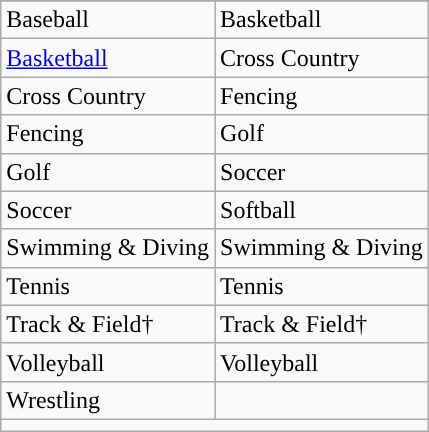<table class="wikitable">
<tr>
</tr>
<tr>
<td>Baseball</td>
<td>Basketball</td>
</tr>
<tr>
<td><a href='#'>Basketball</a></td>
<td>Cross Country</td>
</tr>
<tr>
<td>Cross Country</td>
<td>Fencing</td>
</tr>
<tr>
<td>Fencing</td>
<td>Golf</td>
</tr>
<tr>
<td>Golf</td>
<td>Soccer</td>
</tr>
<tr>
<td>Soccer</td>
<td>Softball</td>
</tr>
<tr>
<td>Swimming & Diving</td>
<td>Swimming & Diving</td>
</tr>
<tr>
<td>Tennis</td>
<td>Tennis</td>
</tr>
<tr>
<td>Track & Field†</td>
<td>Track & Field†</td>
</tr>
<tr>
<td>Volleyball</td>
<td>Volleyball</td>
</tr>
<tr>
<td>Wrestling</td>
<td></td>
</tr>
<tr>
<td colspan="2"></td>
</tr>
</table>
